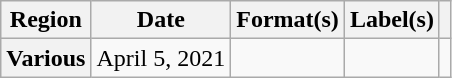<table class="wikitable plainrowheaders">
<tr>
<th>Region</th>
<th>Date</th>
<th>Format(s)</th>
<th>Label(s)</th>
<th></th>
</tr>
<tr>
<th scope="row">Various</th>
<td>April 5, 2021</td>
<td></td>
<td></td>
<td style="text-align: center;"></td>
</tr>
</table>
